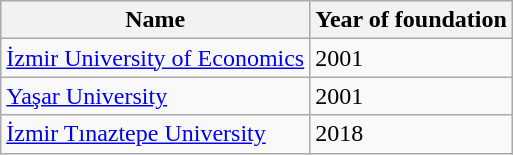<table class="wikitable">
<tr>
<th>Name</th>
<th>Year of foundation</th>
</tr>
<tr>
<td><a href='#'>İzmir University of Economics</a></td>
<td>2001</td>
</tr>
<tr>
<td><a href='#'>Yaşar University</a></td>
<td>2001</td>
</tr>
<tr>
<td><a href='#'>İzmir Tınaztepe University</a></td>
<td>2018</td>
</tr>
</table>
